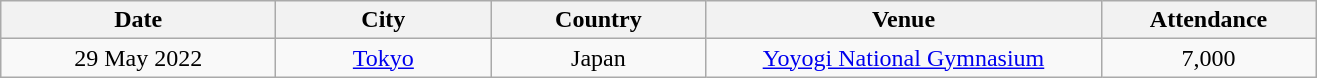<table class="wikitable" style="text-align:center;">
<tr>
<th scope="col" style="width:11em;">Date</th>
<th scope="col" style="width:8.5em;">City</th>
<th scope="col" style="width:8.5em;">Country</th>
<th scope="col" style="width:16em;">Venue</th>
<th scope="col" style="width:8.5em;">Attendance</th>
</tr>
<tr>
<td>29 May 2022</td>
<td><a href='#'>Tokyo</a></td>
<td>Japan</td>
<td><a href='#'>Yoyogi National Gymnasium</a></td>
<td>7,000</td>
</tr>
</table>
